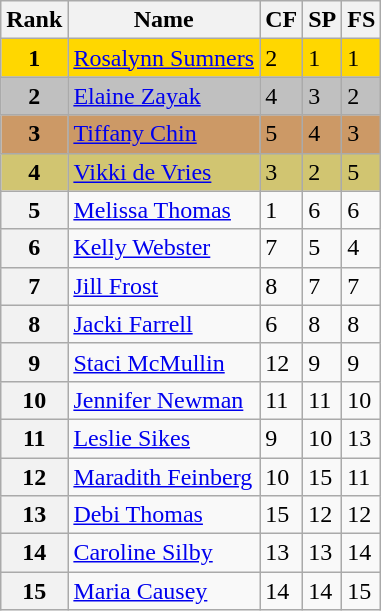<table class="wikitable">
<tr>
<th>Rank</th>
<th>Name</th>
<th>CF</th>
<th>SP</th>
<th>FS</th>
</tr>
<tr bgcolor="gold">
<td align="center"><strong>1</strong></td>
<td><a href='#'>Rosalynn Sumners</a></td>
<td>2</td>
<td>1</td>
<td>1</td>
</tr>
<tr bgcolor="silver">
<td align="center"><strong>2</strong></td>
<td><a href='#'>Elaine Zayak</a></td>
<td>4</td>
<td>3</td>
<td>2</td>
</tr>
<tr bgcolor="cc9966">
<td align="center"><strong>3</strong></td>
<td><a href='#'>Tiffany Chin</a></td>
<td>5</td>
<td>4</td>
<td>3</td>
</tr>
<tr bgcolor="d1c571">
<td align="center"><strong>4</strong></td>
<td><a href='#'>Vikki de Vries</a></td>
<td>3</td>
<td>2</td>
<td>5</td>
</tr>
<tr>
<th>5</th>
<td><a href='#'>Melissa Thomas</a></td>
<td>1</td>
<td>6</td>
<td>6</td>
</tr>
<tr>
<th>6</th>
<td><a href='#'>Kelly Webster</a></td>
<td>7</td>
<td>5</td>
<td>4</td>
</tr>
<tr>
<th>7</th>
<td><a href='#'>Jill Frost</a></td>
<td>8</td>
<td>7</td>
<td>7</td>
</tr>
<tr>
<th>8</th>
<td><a href='#'>Jacki Farrell</a></td>
<td>6</td>
<td>8</td>
<td>8</td>
</tr>
<tr>
<th>9</th>
<td><a href='#'>Staci McMullin</a></td>
<td>12</td>
<td>9</td>
<td>9</td>
</tr>
<tr>
<th>10</th>
<td><a href='#'>Jennifer Newman</a></td>
<td>11</td>
<td>11</td>
<td>10</td>
</tr>
<tr>
<th>11</th>
<td><a href='#'>Leslie Sikes</a></td>
<td>9</td>
<td>10</td>
<td>13</td>
</tr>
<tr>
<th>12</th>
<td><a href='#'>Maradith Feinberg</a></td>
<td>10</td>
<td>15</td>
<td>11</td>
</tr>
<tr>
<th>13</th>
<td><a href='#'>Debi Thomas</a></td>
<td>15</td>
<td>12</td>
<td>12</td>
</tr>
<tr>
<th>14</th>
<td><a href='#'>Caroline Silby</a></td>
<td>13</td>
<td>13</td>
<td>14</td>
</tr>
<tr>
<th>15</th>
<td><a href='#'>Maria Causey</a></td>
<td>14</td>
<td>14</td>
<td>15</td>
</tr>
</table>
